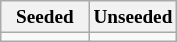<table class="wikitable" style="font-size:80%">
<tr>
<th width=50%>Seeded</th>
<th width=50%>Unseeded</th>
</tr>
<tr>
<td valign=top></td>
<td valign=top></td>
</tr>
</table>
